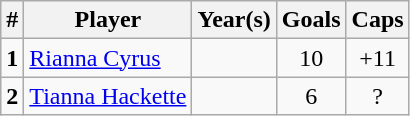<table class="wikitable sortable">
<tr>
<th width =>#</th>
<th width =>Player</th>
<th width =>Year(s)</th>
<th width =>Goals</th>
<th width =>Caps</th>
</tr>
<tr>
<td align=center><strong>1</strong></td>
<td><a href='#'>Rianna Cyrus</a></td>
<td></td>
<td align=center>10</td>
<td align=center>+11</td>
</tr>
<tr>
<td align=center><strong>2</strong></td>
<td><a href='#'>Tianna Hackette</a></td>
<td></td>
<td align=center>6</td>
<td align=center>? </td>
</tr>
</table>
